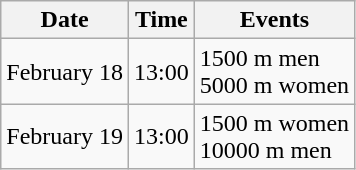<table class="wikitable" border="1">
<tr>
<th>Date</th>
<th>Time</th>
<th>Events</th>
</tr>
<tr>
<td>February 18</td>
<td>13:00</td>
<td>1500 m men<br>5000 m women</td>
</tr>
<tr>
<td>February 19</td>
<td>13:00</td>
<td>1500 m women<br>10000 m men</td>
</tr>
</table>
